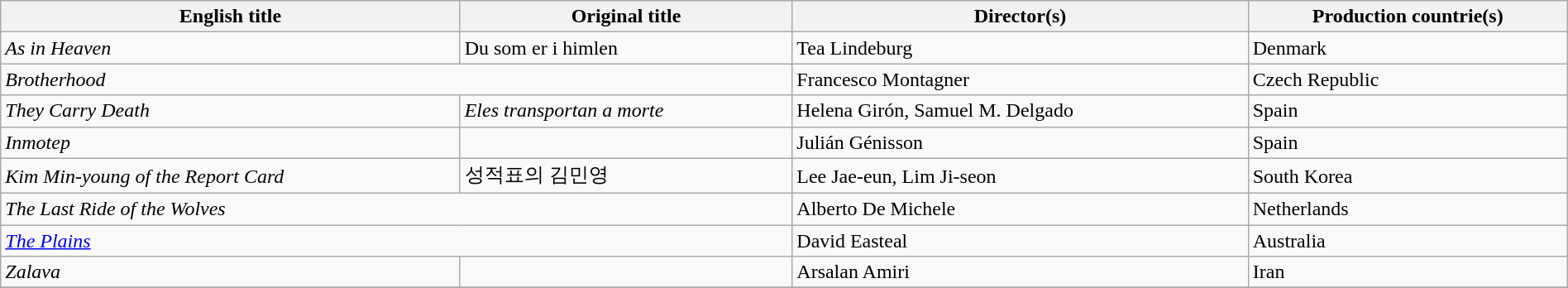<table class="sortable wikitable" style="width:100%; margin-bottom:4px" cellpadding="5">
<tr>
<th scope="col">English title</th>
<th scope="col">Original title</th>
<th scope="col">Director(s)</th>
<th scope="col">Production countrie(s)</th>
</tr>
<tr>
<td><em>As in Heaven</em></td>
<td>Du som er i himlen</td>
<td>Tea Lindeburg</td>
<td>Denmark</td>
</tr>
<tr>
<td colspan=2><em>Brotherhood</em></td>
<td>Francesco Montagner</td>
<td>Czech Republic</td>
</tr>
<tr>
<td><em>They Carry Death</em></td>
<td><em>Eles transportan a morte</em></td>
<td>Helena Girón, Samuel M. Delgado</td>
<td>Spain</td>
</tr>
<tr>
<td><em>Inmotep</em></td>
<td></td>
<td>Julián Génisson</td>
<td>Spain</td>
</tr>
<tr>
<td><em>Kim Min-young of the Report Card</em></td>
<td>성적표의 김민영</td>
<td>Lee Jae-eun, Lim Ji-seon</td>
<td>South Korea</td>
</tr>
<tr>
<td colspan=2><em>The Last Ride of the Wolves</em></td>
<td>Alberto De Michele</td>
<td>Netherlands</td>
</tr>
<tr>
<td colspan=2><em><a href='#'>The Plains</a></em></td>
<td>David Easteal</td>
<td>Australia</td>
</tr>
<tr>
<td><em>Zalava</em></td>
<td></td>
<td>Arsalan Amiri</td>
<td>Iran</td>
</tr>
<tr>
</tr>
</table>
